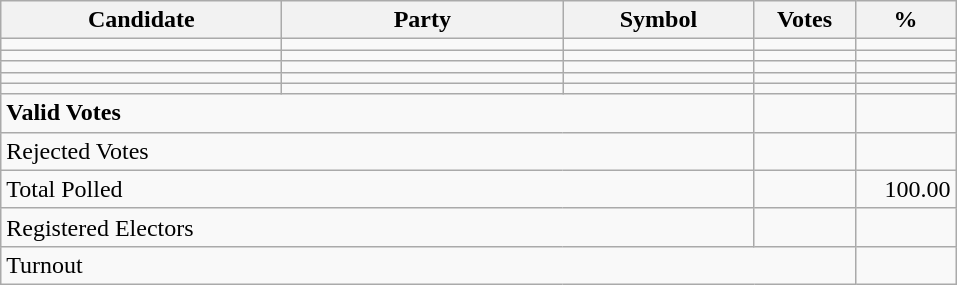<table class="wikitable" border="1" style="text-align:right;">
<tr>
<th align=left width="180">Candidate</th>
<th align=left width="180">Party</th>
<th align=left width="120">Symbol</th>
<th align=left width="60">Votes</th>
<th align=left width="60">%</th>
</tr>
<tr>
<td align=left></td>
<td align=left></td>
<td align=left></td>
<td align=right></td>
<td align=right></td>
</tr>
<tr>
<td align=left></td>
<td align=left></td>
<td align=left></td>
<td align=right></td>
<td align=right></td>
</tr>
<tr>
<td align=left></td>
<td align=left></td>
<td align=left></td>
<td align=right></td>
<td align=right></td>
</tr>
<tr>
<td align=left></td>
<td align=left></td>
<td align=left></td>
<td align=right></td>
<td align=right></td>
</tr>
<tr>
<td align=left></td>
<td align=left></td>
<td align=left></td>
<td align=right></td>
<td align=right></td>
</tr>
<tr>
<td align=left colspan=3><strong>Valid Votes</strong></td>
<td align=right><strong> </strong></td>
<td align=right><strong> </strong></td>
</tr>
<tr>
<td align=left colspan=3>Rejected Votes</td>
<td align=right></td>
<td align=right></td>
</tr>
<tr>
<td align=left colspan=3>Total Polled</td>
<td align=right></td>
<td align=right>100.00</td>
</tr>
<tr>
<td align=left colspan=3>Registered Electors</td>
<td align=right></td>
<td></td>
</tr>
<tr>
<td align=left colspan=4>Turnout</td>
<td align=right></td>
</tr>
</table>
